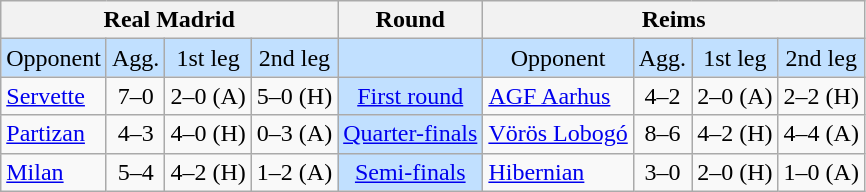<table class="wikitable" style="text-align:center">
<tr>
<th colspan=4>Real Madrid</th>
<th>Round</th>
<th colspan=4>Reims</th>
</tr>
<tr style="background:#c1e0ff">
<td>Opponent</td>
<td>Agg.</td>
<td>1st leg</td>
<td>2nd leg</td>
<td></td>
<td>Opponent</td>
<td>Agg.</td>
<td>1st leg</td>
<td>2nd leg</td>
</tr>
<tr>
<td align=left> <a href='#'>Servette</a></td>
<td>7–0</td>
<td>2–0 (A)</td>
<td>5–0 (H)</td>
<td style="background:#c1e0ff;"><a href='#'>First round</a></td>
<td align=left> <a href='#'>AGF Aarhus</a></td>
<td>4–2</td>
<td>2–0 (A)</td>
<td>2–2 (H)</td>
</tr>
<tr>
<td align=left> <a href='#'>Partizan</a></td>
<td>4–3</td>
<td>4–0 (H)</td>
<td>0–3 (A)</td>
<td style="background:#c1e0ff;"><a href='#'>Quarter-finals</a></td>
<td align=left> <a href='#'>Vörös Lobogó</a></td>
<td>8–6</td>
<td>4–2 (H)</td>
<td>4–4 (A)</td>
</tr>
<tr>
<td align=left> <a href='#'>Milan</a></td>
<td>5–4</td>
<td>4–2 (H)</td>
<td>1–2 (A)</td>
<td style="background:#c1e0ff;"><a href='#'>Semi-finals</a></td>
<td align=left> <a href='#'>Hibernian</a></td>
<td>3–0</td>
<td>2–0 (H)</td>
<td>1–0 (A)</td>
</tr>
</table>
